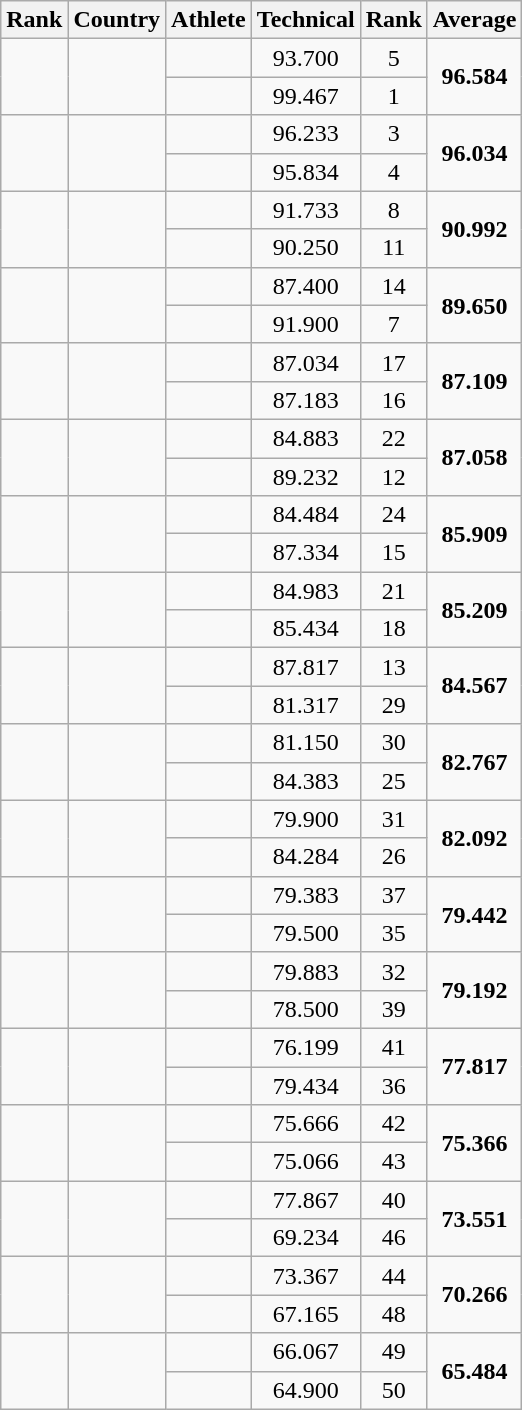<table class="wikitable sortable" style="text-align:center">
<tr>
<th>Rank</th>
<th>Country</th>
<th>Athlete</th>
<th>Technical</th>
<th>Rank</th>
<th>Average</th>
</tr>
<tr>
<td rowspan="2"></td>
<td align=left rowspan="2"></td>
<td></td>
<td>93.700</td>
<td>5</td>
<td rowspan="2"><strong>96.584</strong></td>
</tr>
<tr>
<td></td>
<td>99.467</td>
<td>1</td>
</tr>
<tr>
<td rowspan="2"></td>
<td align=left rowspan="2"></td>
<td></td>
<td>96.233</td>
<td>3</td>
<td rowspan="2"><strong>96.034</strong></td>
</tr>
<tr>
<td></td>
<td>95.834</td>
<td>4</td>
</tr>
<tr>
<td rowspan="2"></td>
<td align=left rowspan="2"></td>
<td></td>
<td>91.733</td>
<td>8</td>
<td rowspan="2"><strong>90.992</strong></td>
</tr>
<tr>
<td></td>
<td>90.250</td>
<td>11</td>
</tr>
<tr>
<td rowspan="2"></td>
<td align=left rowspan="2"></td>
<td></td>
<td>87.400</td>
<td>14</td>
<td rowspan="2"><strong>89.650</strong></td>
</tr>
<tr>
<td></td>
<td>91.900</td>
<td>7</td>
</tr>
<tr>
<td rowspan="2"></td>
<td align=left rowspan="2"></td>
<td></td>
<td>87.034</td>
<td>17</td>
<td rowspan="2"><strong>87.109</strong></td>
</tr>
<tr>
<td></td>
<td>87.183</td>
<td>16</td>
</tr>
<tr>
<td rowspan="2"></td>
<td align=left rowspan="2"></td>
<td></td>
<td>84.883</td>
<td>22</td>
<td rowspan="2"><strong>87.058</strong></td>
</tr>
<tr>
<td></td>
<td>89.232</td>
<td>12</td>
</tr>
<tr>
<td rowspan="2"></td>
<td align=left rowspan="2"></td>
<td></td>
<td>84.484</td>
<td>24</td>
<td rowspan="2"><strong>85.909</strong></td>
</tr>
<tr>
<td></td>
<td>87.334</td>
<td>15</td>
</tr>
<tr>
<td rowspan="2"></td>
<td align=left rowspan="2"></td>
<td></td>
<td>84.983</td>
<td>21</td>
<td rowspan="2"><strong>85.209</strong></td>
</tr>
<tr>
<td></td>
<td>85.434</td>
<td>18</td>
</tr>
<tr>
<td rowspan="2"></td>
<td align=left rowspan="2"></td>
<td></td>
<td>87.817</td>
<td>13</td>
<td rowspan="2"><strong>84.567</strong></td>
</tr>
<tr>
<td></td>
<td>81.317</td>
<td>29</td>
</tr>
<tr>
<td rowspan="2"></td>
<td align=left rowspan="2"></td>
<td></td>
<td>81.150</td>
<td>30</td>
<td rowspan="2"><strong>82.767</strong></td>
</tr>
<tr>
<td></td>
<td>84.383</td>
<td>25</td>
</tr>
<tr>
<td rowspan="2"></td>
<td align=left rowspan="2"></td>
<td></td>
<td>79.900</td>
<td>31</td>
<td rowspan="2"><strong>82.092</strong></td>
</tr>
<tr>
<td></td>
<td>84.284</td>
<td>26</td>
</tr>
<tr>
<td rowspan="2"></td>
<td align=left rowspan="2"></td>
<td></td>
<td>79.383</td>
<td>37</td>
<td rowspan="2"><strong>79.442</strong></td>
</tr>
<tr>
<td></td>
<td>79.500</td>
<td>35</td>
</tr>
<tr>
<td rowspan="2"></td>
<td align=left rowspan="2"></td>
<td></td>
<td>79.883</td>
<td>32</td>
<td rowspan="2"><strong>79.192</strong></td>
</tr>
<tr>
<td></td>
<td>78.500</td>
<td>39</td>
</tr>
<tr>
<td rowspan="2"></td>
<td align=left rowspan="2"></td>
<td></td>
<td>76.199</td>
<td>41</td>
<td rowspan="2"><strong>77.817</strong></td>
</tr>
<tr>
<td></td>
<td>79.434</td>
<td>36</td>
</tr>
<tr>
<td rowspan="2"></td>
<td align=left rowspan="2"></td>
<td></td>
<td>75.666</td>
<td>42</td>
<td rowspan="2"><strong>75.366</strong></td>
</tr>
<tr>
<td></td>
<td>75.066</td>
<td>43</td>
</tr>
<tr>
<td rowspan="2"></td>
<td align=left rowspan="2"></td>
<td></td>
<td>77.867</td>
<td>40</td>
<td rowspan="2"><strong>73.551</strong></td>
</tr>
<tr>
<td></td>
<td>69.234</td>
<td>46</td>
</tr>
<tr>
<td rowspan="2"></td>
<td align=left rowspan="2"></td>
<td></td>
<td>73.367</td>
<td>44</td>
<td rowspan="2"><strong>70.266</strong></td>
</tr>
<tr>
<td></td>
<td>67.165</td>
<td>48</td>
</tr>
<tr>
<td rowspan="2"></td>
<td align=left rowspan="2"></td>
<td></td>
<td>66.067</td>
<td>49</td>
<td rowspan="2"><strong>65.484</strong></td>
</tr>
<tr>
<td></td>
<td>64.900</td>
<td>50</td>
</tr>
</table>
